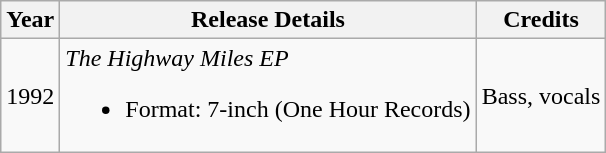<table class="wikitable">
<tr>
<th>Year</th>
<th>Release Details</th>
<th>Credits</th>
</tr>
<tr>
<td>1992</td>
<td><em>The Highway Miles EP</em><br><ul><li>Format: 7-inch (One Hour Records)</li></ul></td>
<td>Bass, vocals</td>
</tr>
</table>
